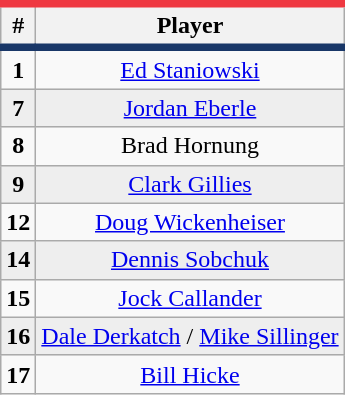<table class="wikitable">
<tr style="border-top:#EF3841 5px solid; border-bottom:#193768 5px solid;">
<th>#</th>
<th>Player</th>
</tr>
<tr style="text-align:center;">
<td><strong>1</strong></td>
<td><a href='#'>Ed Staniowski</a></td>
</tr>
<tr style="text-align:center;" bgcolor="#eeeeee">
<td><strong>7</strong></td>
<td><a href='#'>Jordan Eberle</a></td>
</tr>
<tr style="text-align:center;">
<td><strong>8</strong></td>
<td>Brad Hornung</td>
</tr>
<tr style="text-align:center;" bgcolor="#eeeeee">
<td><strong>9</strong></td>
<td><a href='#'>Clark Gillies</a></td>
</tr>
<tr style="text-align:center;">
<td><strong>12</strong></td>
<td><a href='#'>Doug Wickenheiser</a></td>
</tr>
<tr style="text-align:center;" bgcolor="#eeeeee">
<td><strong>14</strong></td>
<td><a href='#'>Dennis Sobchuk</a></td>
</tr>
<tr style="text-align:center;">
<td><strong>15</strong></td>
<td><a href='#'>Jock Callander</a></td>
</tr>
<tr style="text-align:center;" bgcolor="#eeeeee">
<td><strong>16</strong></td>
<td><a href='#'>Dale Derkatch</a> / <a href='#'>Mike Sillinger</a></td>
</tr>
<tr style="text-align:center;">
<td><strong>17</strong></td>
<td><a href='#'>Bill Hicke</a></td>
</tr>
</table>
